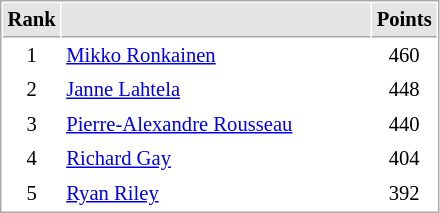<table cellspacing="1" cellpadding="3" style="border:1px solid #AAAAAA;font-size:86%">
<tr bgcolor="#E4E4E4">
<th style="border-bottom:1px solid #AAAAAA" width=10>Rank</th>
<th style="border-bottom:1px solid #AAAAAA" width=200></th>
<th style="border-bottom:1px solid #AAAAAA" width=20>Points</th>
</tr>
<tr>
<td align="center">1</td>
<td> <a href='#'>Mikko Ronkainen</a></td>
<td align=center>460</td>
</tr>
<tr>
<td align="center">2</td>
<td> <a href='#'>Janne Lahtela</a></td>
<td align=center>448</td>
</tr>
<tr>
<td align="center">3</td>
<td> <a href='#'>Pierre-Alexandre Rousseau</a></td>
<td align=center>440</td>
</tr>
<tr>
<td align="center">4</td>
<td> <a href='#'>Richard Gay</a></td>
<td align=center>404</td>
</tr>
<tr>
<td align="center">5</td>
<td> <a href='#'>Ryan Riley</a></td>
<td align=center>392</td>
</tr>
</table>
